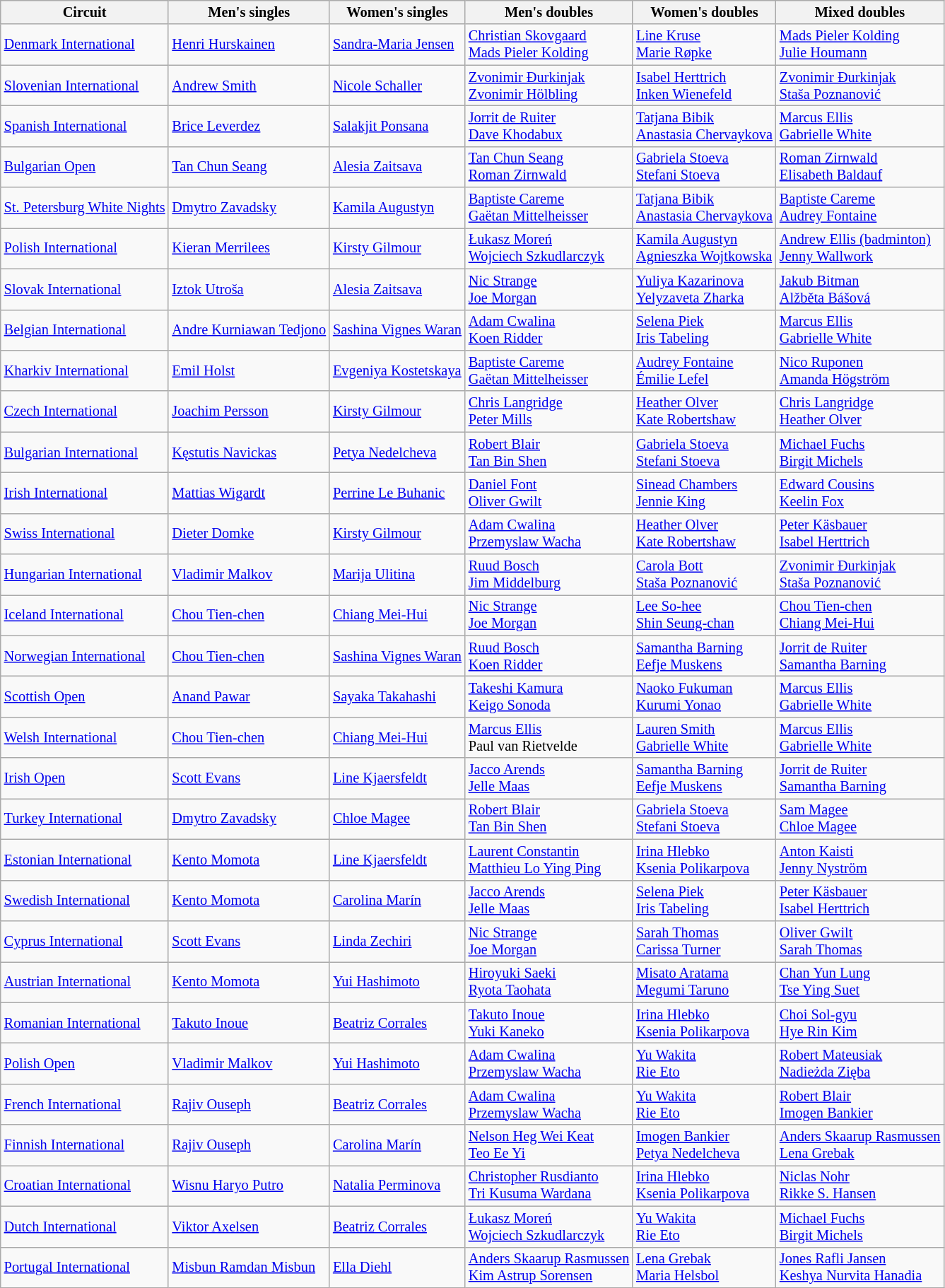<table class=wikitable style="font-size:85%">
<tr>
<th>Circuit</th>
<th>Men's singles</th>
<th>Women's singles</th>
<th>Men's doubles</th>
<th>Women's doubles</th>
<th>Mixed doubles</th>
</tr>
<tr>
<td><a href='#'>Denmark International</a></td>
<td> <a href='#'>Henri Hurskainen</a></td>
<td> <a href='#'>Sandra-Maria Jensen</a></td>
<td> <a href='#'>Christian Skovgaard</a> <br>  <a href='#'>Mads Pieler Kolding</a></td>
<td> <a href='#'>Line Kruse</a> <br>  <a href='#'>Marie Røpke</a></td>
<td> <a href='#'>Mads Pieler Kolding</a> <br>  <a href='#'>Julie Houmann</a></td>
</tr>
<tr>
<td><a href='#'>Slovenian International</a></td>
<td> <a href='#'>Andrew Smith</a></td>
<td> <a href='#'>Nicole Schaller</a></td>
<td> <a href='#'>Zvonimir Đurkinjak</a> <br>  <a href='#'>Zvonimir Hölbling</a></td>
<td> <a href='#'>Isabel Herttrich</a> <br>  <a href='#'>Inken Wienefeld</a></td>
<td> <a href='#'>Zvonimir Đurkinjak</a> <br>  <a href='#'>Staša Poznanović</a></td>
</tr>
<tr>
<td><a href='#'>Spanish International</a></td>
<td> <a href='#'>Brice Leverdez</a></td>
<td> <a href='#'>Salakjit Ponsana</a></td>
<td> <a href='#'>Jorrit de Ruiter</a> <br>  <a href='#'>Dave Khodabux</a></td>
<td> <a href='#'>Tatjana Bibik</a> <br>  <a href='#'>Anastasia Chervaykova</a></td>
<td> <a href='#'>Marcus Ellis</a> <br>  <a href='#'>Gabrielle White</a></td>
</tr>
<tr>
<td><a href='#'>Bulgarian Open</a></td>
<td> <a href='#'>Tan Chun Seang</a></td>
<td> <a href='#'>Alesia Zaitsava</a></td>
<td> <a href='#'>Tan Chun Seang</a> <br>  <a href='#'>Roman Zirnwald</a></td>
<td> <a href='#'>Gabriela Stoeva</a> <br>  <a href='#'>Stefani Stoeva</a></td>
<td> <a href='#'>Roman Zirnwald</a> <br>  <a href='#'>Elisabeth Baldauf</a></td>
</tr>
<tr>
<td><a href='#'>St. Petersburg White Nights</a></td>
<td> <a href='#'>Dmytro Zavadsky</a></td>
<td> <a href='#'>Kamila Augustyn</a></td>
<td> <a href='#'>Baptiste Careme</a> <br>  <a href='#'>Gaëtan Mittelheisser</a></td>
<td> <a href='#'>Tatjana Bibik</a> <br>  <a href='#'>Anastasia Chervaykova</a></td>
<td> <a href='#'>Baptiste Careme</a> <br>  <a href='#'>Audrey Fontaine</a></td>
</tr>
<tr>
<td><a href='#'>Polish International</a></td>
<td> <a href='#'>Kieran Merrilees</a></td>
<td> <a href='#'>Kirsty Gilmour</a></td>
<td> <a href='#'>Łukasz Moreń</a> <br>  <a href='#'>Wojciech Szkudlarczyk</a></td>
<td> <a href='#'>Kamila Augustyn</a> <br>  <a href='#'>Agnieszka Wojtkowska</a></td>
<td> <a href='#'>Andrew Ellis (badminton)</a> <br>  <a href='#'>Jenny Wallwork</a></td>
</tr>
<tr>
<td><a href='#'>Slovak International</a></td>
<td> <a href='#'>Iztok Utroša</a></td>
<td> <a href='#'>Alesia Zaitsava</a></td>
<td> <a href='#'>Nic Strange</a> <br>  <a href='#'>Joe Morgan</a></td>
<td> <a href='#'>Yuliya Kazarinova</a> <br>  <a href='#'>Yelyzaveta Zharka</a></td>
<td> <a href='#'>Jakub Bitman</a> <br>  <a href='#'>Alžběta Bášová</a></td>
</tr>
<tr>
<td><a href='#'>Belgian International</a></td>
<td> <a href='#'>Andre Kurniawan Tedjono</a></td>
<td> <a href='#'>Sashina Vignes Waran</a></td>
<td> <a href='#'>Adam Cwalina</a> <br>  <a href='#'>Koen Ridder</a></td>
<td> <a href='#'>Selena Piek</a> <br>  <a href='#'>Iris Tabeling</a></td>
<td> <a href='#'>Marcus Ellis</a> <br>  <a href='#'>Gabrielle White</a></td>
</tr>
<tr>
<td><a href='#'>Kharkiv International</a></td>
<td> <a href='#'>Emil Holst</a></td>
<td> <a href='#'>Evgeniya Kostetskaya</a></td>
<td> <a href='#'>Baptiste Careme</a> <br>  <a href='#'>Gaëtan Mittelheisser</a></td>
<td> <a href='#'>Audrey Fontaine</a> <br>  <a href='#'>Émilie Lefel</a></td>
<td> <a href='#'>Nico Ruponen</a> <br>  <a href='#'>Amanda Högström</a></td>
</tr>
<tr>
<td><a href='#'>Czech International</a></td>
<td> <a href='#'>Joachim Persson</a></td>
<td> <a href='#'>Kirsty Gilmour</a></td>
<td> <a href='#'>Chris Langridge</a> <br>  <a href='#'>Peter Mills</a></td>
<td> <a href='#'>Heather Olver</a> <br>  <a href='#'>Kate Robertshaw</a></td>
<td> <a href='#'>Chris Langridge</a> <br>  <a href='#'>Heather Olver</a></td>
</tr>
<tr>
<td><a href='#'>Bulgarian International</a></td>
<td> <a href='#'>Kęstutis Navickas</a></td>
<td> <a href='#'>Petya Nedelcheva</a></td>
<td> <a href='#'>Robert Blair</a> <br>  <a href='#'>Tan Bin Shen</a></td>
<td> <a href='#'>Gabriela Stoeva</a> <br>  <a href='#'>Stefani Stoeva</a></td>
<td> <a href='#'>Michael Fuchs</a> <br>  <a href='#'>Birgit Michels</a></td>
</tr>
<tr>
<td><a href='#'>Irish International</a></td>
<td> <a href='#'>Mattias Wigardt</a></td>
<td> <a href='#'>Perrine Le Buhanic</a></td>
<td> <a href='#'>Daniel Font</a> <br>  <a href='#'>Oliver Gwilt</a></td>
<td> <a href='#'>Sinead Chambers</a> <br>  <a href='#'>Jennie King</a></td>
<td> <a href='#'>Edward Cousins</a> <br>  <a href='#'>Keelin Fox</a></td>
</tr>
<tr>
<td><a href='#'>Swiss International</a></td>
<td> <a href='#'>Dieter Domke</a></td>
<td> <a href='#'>Kirsty Gilmour</a></td>
<td> <a href='#'>Adam Cwalina</a> <br>  <a href='#'>Przemyslaw Wacha</a></td>
<td> <a href='#'>Heather Olver</a> <br>  <a href='#'>Kate Robertshaw</a></td>
<td> <a href='#'>Peter Käsbauer</a> <br>  <a href='#'>Isabel Herttrich</a></td>
</tr>
<tr>
<td><a href='#'>Hungarian International</a></td>
<td> <a href='#'>Vladimir Malkov</a></td>
<td> <a href='#'>Marija Ulitina</a></td>
<td> <a href='#'>Ruud Bosch</a> <br>  <a href='#'>Jim Middelburg</a></td>
<td> <a href='#'>Carola Bott</a> <br>  <a href='#'>Staša Poznanović</a></td>
<td> <a href='#'>Zvonimir Đurkinjak</a> <br>  <a href='#'>Staša Poznanović</a></td>
</tr>
<tr>
<td><a href='#'>Iceland International</a></td>
<td> <a href='#'>Chou Tien-chen</a></td>
<td> <a href='#'>Chiang Mei-Hui</a></td>
<td> <a href='#'>Nic Strange</a> <br>  <a href='#'>Joe Morgan</a></td>
<td> <a href='#'>Lee So-hee</a> <br>  <a href='#'>Shin Seung-chan</a></td>
<td> <a href='#'>Chou Tien-chen</a> <br>  <a href='#'>Chiang Mei-Hui</a></td>
</tr>
<tr>
<td><a href='#'>Norwegian International</a></td>
<td> <a href='#'>Chou Tien-chen</a></td>
<td> <a href='#'>Sashina Vignes Waran</a></td>
<td> <a href='#'>Ruud Bosch</a> <br>  <a href='#'>Koen Ridder</a></td>
<td> <a href='#'>Samantha Barning</a> <br>  <a href='#'>Eefje Muskens</a></td>
<td> <a href='#'>Jorrit de Ruiter</a> <br>  <a href='#'>Samantha Barning</a></td>
</tr>
<tr>
<td><a href='#'>Scottish Open</a></td>
<td> <a href='#'>Anand Pawar</a></td>
<td> <a href='#'>Sayaka Takahashi</a></td>
<td> <a href='#'>Takeshi Kamura</a> <br>  <a href='#'>Keigo Sonoda</a></td>
<td> <a href='#'>Naoko Fukuman</a> <br>  <a href='#'>Kurumi Yonao</a></td>
<td> <a href='#'>Marcus Ellis</a> <br>  <a href='#'>Gabrielle White</a></td>
</tr>
<tr>
<td><a href='#'>Welsh International</a></td>
<td> <a href='#'>Chou Tien-chen</a></td>
<td> <a href='#'>Chiang Mei-Hui</a></td>
<td> <a href='#'>Marcus Ellis</a> <br>  Paul van Rietvelde</td>
<td> <a href='#'>Lauren Smith</a> <br>  <a href='#'>Gabrielle White</a></td>
<td> <a href='#'>Marcus Ellis</a> <br>  <a href='#'>Gabrielle White</a></td>
</tr>
<tr>
<td><a href='#'>Irish Open</a></td>
<td> <a href='#'>Scott Evans</a></td>
<td> <a href='#'>Line Kjaersfeldt</a></td>
<td> <a href='#'>Jacco Arends</a> <br>  <a href='#'>Jelle Maas</a></td>
<td> <a href='#'>Samantha Barning</a> <br>  <a href='#'>Eefje Muskens</a></td>
<td> <a href='#'>Jorrit de Ruiter</a> <br>  <a href='#'>Samantha Barning</a></td>
</tr>
<tr>
<td><a href='#'>Turkey International</a></td>
<td> <a href='#'>Dmytro Zavadsky</a></td>
<td> <a href='#'>Chloe Magee</a></td>
<td> <a href='#'>Robert Blair</a> <br>  <a href='#'>Tan Bin Shen</a></td>
<td> <a href='#'>Gabriela Stoeva</a> <br>  <a href='#'>Stefani Stoeva</a></td>
<td> <a href='#'>Sam Magee</a> <br>  <a href='#'>Chloe Magee</a></td>
</tr>
<tr>
<td><a href='#'>Estonian International</a></td>
<td> <a href='#'>Kento Momota</a></td>
<td> <a href='#'>Line Kjaersfeldt</a></td>
<td> <a href='#'>Laurent Constantin</a> <br>  <a href='#'>Matthieu Lo Ying Ping</a></td>
<td> <a href='#'>Irina Hlebko</a> <br>  <a href='#'>Ksenia Polikarpova</a></td>
<td> <a href='#'>Anton Kaisti</a> <br>  <a href='#'>Jenny Nyström</a></td>
</tr>
<tr>
<td><a href='#'>Swedish International</a></td>
<td> <a href='#'>Kento Momota</a></td>
<td> <a href='#'>Carolina Marín</a></td>
<td> <a href='#'>Jacco Arends</a> <br>  <a href='#'>Jelle Maas</a></td>
<td> <a href='#'>Selena Piek</a> <br>  <a href='#'>Iris Tabeling</a></td>
<td> <a href='#'>Peter Käsbauer</a> <br>  <a href='#'>Isabel Herttrich</a></td>
</tr>
<tr>
<td><a href='#'>Cyprus International</a></td>
<td> <a href='#'>Scott Evans</a></td>
<td> <a href='#'>Linda Zechiri</a></td>
<td> <a href='#'>Nic Strange</a> <br>  <a href='#'>Joe Morgan</a></td>
<td> <a href='#'>Sarah Thomas</a> <br>  <a href='#'>Carissa Turner</a></td>
<td> <a href='#'>Oliver Gwilt</a> <br>  <a href='#'>Sarah Thomas</a></td>
</tr>
<tr>
<td><a href='#'>Austrian International</a></td>
<td> <a href='#'>Kento Momota</a></td>
<td> <a href='#'>Yui Hashimoto</a></td>
<td> <a href='#'>Hiroyuki Saeki</a> <br>  <a href='#'>Ryota Taohata</a></td>
<td> <a href='#'>Misato Aratama</a> <br>  <a href='#'>Megumi Taruno</a></td>
<td> <a href='#'>Chan Yun Lung</a> <br>  <a href='#'>Tse Ying Suet</a></td>
</tr>
<tr>
<td><a href='#'>Romanian International</a></td>
<td> <a href='#'>Takuto Inoue</a></td>
<td> <a href='#'>Beatriz Corrales</a></td>
<td> <a href='#'>Takuto Inoue</a> <br>  <a href='#'>Yuki Kaneko</a></td>
<td> <a href='#'>Irina Hlebko</a> <br>  <a href='#'>Ksenia Polikarpova</a></td>
<td> <a href='#'>Choi Sol-gyu</a> <br>  <a href='#'>Hye Rin Kim</a></td>
</tr>
<tr>
<td><a href='#'>Polish Open</a></td>
<td> <a href='#'>Vladimir Malkov</a></td>
<td> <a href='#'>Yui Hashimoto</a></td>
<td> <a href='#'>Adam Cwalina</a> <br>  <a href='#'>Przemyslaw Wacha</a></td>
<td> <a href='#'>Yu Wakita</a> <br>  <a href='#'>Rie Eto</a></td>
<td> <a href='#'>Robert Mateusiak</a> <br>  <a href='#'>Nadieżda Zięba</a></td>
</tr>
<tr>
<td><a href='#'>French International</a></td>
<td> <a href='#'>Rajiv Ouseph</a></td>
<td> <a href='#'>Beatriz Corrales</a></td>
<td> <a href='#'>Adam Cwalina</a> <br>  <a href='#'>Przemyslaw Wacha</a></td>
<td> <a href='#'>Yu Wakita</a> <br>  <a href='#'>Rie Eto</a></td>
<td> <a href='#'>Robert Blair</a> <br>  <a href='#'>Imogen Bankier</a></td>
</tr>
<tr>
<td><a href='#'>Finnish International</a></td>
<td> <a href='#'>Rajiv Ouseph</a></td>
<td> <a href='#'>Carolina Marín</a></td>
<td> <a href='#'>Nelson Heg Wei Keat</a> <br>  <a href='#'>Teo Ee Yi</a></td>
<td> <a href='#'>Imogen Bankier</a> <br>  <a href='#'>Petya Nedelcheva</a></td>
<td> <a href='#'>Anders Skaarup Rasmussen</a> <br>  <a href='#'>Lena Grebak</a></td>
</tr>
<tr>
<td><a href='#'>Croatian International</a></td>
<td> <a href='#'>Wisnu Haryo Putro</a></td>
<td> <a href='#'>Natalia Perminova</a></td>
<td> <a href='#'>Christopher Rusdianto</a> <br>  <a href='#'>Tri Kusuma Wardana</a></td>
<td> <a href='#'>Irina Hlebko</a> <br>  <a href='#'>Ksenia Polikarpova</a></td>
<td> <a href='#'>Niclas Nohr</a> <br>  <a href='#'>Rikke S. Hansen</a></td>
</tr>
<tr>
<td><a href='#'>Dutch International</a></td>
<td> <a href='#'>Viktor Axelsen</a></td>
<td> <a href='#'>Beatriz Corrales</a></td>
<td> <a href='#'>Łukasz Moreń</a> <br>  <a href='#'>Wojciech Szkudlarczyk</a></td>
<td> <a href='#'>Yu Wakita</a> <br>  <a href='#'>Rie Eto</a></td>
<td> <a href='#'>Michael Fuchs</a> <br>  <a href='#'>Birgit Michels</a></td>
</tr>
<tr>
<td><a href='#'>Portugal International</a></td>
<td> <a href='#'>Misbun Ramdan Misbun</a></td>
<td> <a href='#'>Ella Diehl</a></td>
<td> <a href='#'>Anders Skaarup Rasmussen</a> <br>  <a href='#'>Kim Astrup Sorensen</a></td>
<td> <a href='#'>Lena Grebak</a> <br>  <a href='#'>Maria Helsbol</a></td>
<td> <a href='#'>Jones Rafli Jansen</a> <br>  <a href='#'>Keshya Nurvita Hanadia</a></td>
</tr>
</table>
